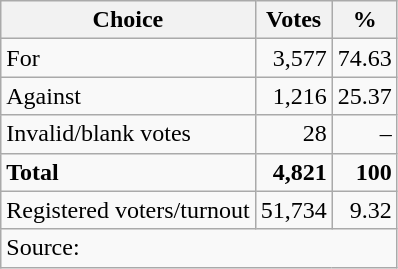<table class=wikitable style=text-align:right>
<tr>
<th>Choice</th>
<th>Votes</th>
<th>%</th>
</tr>
<tr>
<td align=left>For</td>
<td>3,577</td>
<td>74.63</td>
</tr>
<tr>
<td align=left>Against</td>
<td>1,216</td>
<td>25.37</td>
</tr>
<tr>
<td align=left>Invalid/blank votes</td>
<td>28</td>
<td>–</td>
</tr>
<tr>
<td align=left><strong>Total</strong></td>
<td><strong>4,821</strong></td>
<td><strong>100</strong></td>
</tr>
<tr>
<td align=left>Registered voters/turnout</td>
<td>51,734</td>
<td>9.32</td>
</tr>
<tr>
<td align=left colspan=3>Source: </td>
</tr>
</table>
